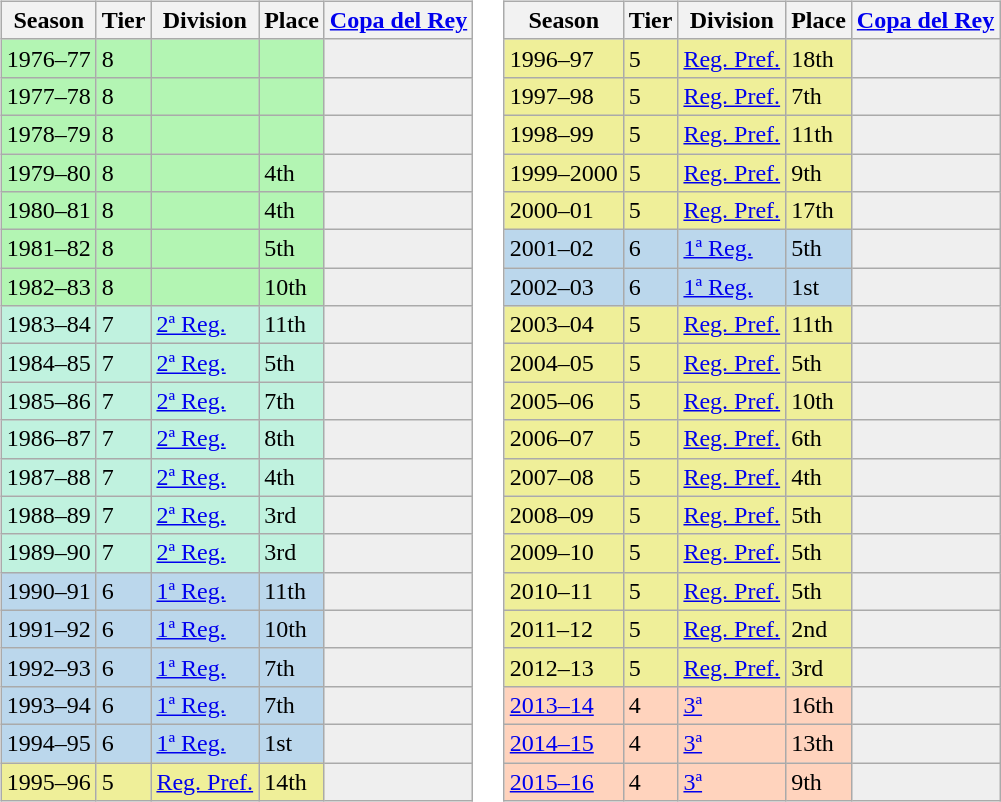<table>
<tr>
<td valign="top" width=0%><br><table class="wikitable">
<tr style="background:#f0f6fa;">
<th>Season</th>
<th>Tier</th>
<th>Division</th>
<th>Place</th>
<th><a href='#'>Copa del Rey</a></th>
</tr>
<tr>
<td style="background:#B3F5B3;">1976–77</td>
<td style="background:#B3F5B3;">8</td>
<td style="background:#B3F5B3;"></td>
<td style="background:#B3F5B3;"></td>
<th style="background:#efefef;"></th>
</tr>
<tr>
<td style="background:#B3F5B3;">1977–78</td>
<td style="background:#B3F5B3;">8</td>
<td style="background:#B3F5B3;"></td>
<td style="background:#B3F5B3;"></td>
<th style="background:#efefef;"></th>
</tr>
<tr>
<td style="background:#B3F5B3;">1978–79</td>
<td style="background:#B3F5B3;">8</td>
<td style="background:#B3F5B3;"></td>
<td style="background:#B3F5B3;"></td>
<th style="background:#efefef;"></th>
</tr>
<tr>
<td style="background:#B3F5B3;">1979–80</td>
<td style="background:#B3F5B3;">8</td>
<td style="background:#B3F5B3;"></td>
<td style="background:#B3F5B3;">4th</td>
<th style="background:#efefef;"></th>
</tr>
<tr>
<td style="background:#B3F5B3;">1980–81</td>
<td style="background:#B3F5B3;">8</td>
<td style="background:#B3F5B3;"></td>
<td style="background:#B3F5B3;">4th</td>
<th style="background:#efefef;"></th>
</tr>
<tr>
<td style="background:#B3F5B3;">1981–82</td>
<td style="background:#B3F5B3;">8</td>
<td style="background:#B3F5B3;"></td>
<td style="background:#B3F5B3;">5th</td>
<th style="background:#efefef;"></th>
</tr>
<tr>
<td style="background:#B3F5B3;">1982–83</td>
<td style="background:#B3F5B3;">8</td>
<td style="background:#B3F5B3;"></td>
<td style="background:#B3F5B3;">10th</td>
<th style="background:#efefef;"></th>
</tr>
<tr>
<td style="background:#C0F2DF;">1983–84</td>
<td style="background:#C0F2DF;">7</td>
<td style="background:#C0F2DF;"><a href='#'>2ª Reg.</a></td>
<td style="background:#C0F2DF;">11th</td>
<th style="background:#efefef;"></th>
</tr>
<tr>
<td style="background:#C0F2DF;">1984–85</td>
<td style="background:#C0F2DF;">7</td>
<td style="background:#C0F2DF;"><a href='#'>2ª Reg.</a></td>
<td style="background:#C0F2DF;">5th</td>
<th style="background:#efefef;"></th>
</tr>
<tr>
<td style="background:#C0F2DF;">1985–86</td>
<td style="background:#C0F2DF;">7</td>
<td style="background:#C0F2DF;"><a href='#'>2ª Reg.</a></td>
<td style="background:#C0F2DF;">7th</td>
<th style="background:#efefef;"></th>
</tr>
<tr>
<td style="background:#C0F2DF;">1986–87</td>
<td style="background:#C0F2DF;">7</td>
<td style="background:#C0F2DF;"><a href='#'>2ª Reg.</a></td>
<td style="background:#C0F2DF;">8th</td>
<th style="background:#efefef;"></th>
</tr>
<tr>
<td style="background:#C0F2DF;">1987–88</td>
<td style="background:#C0F2DF;">7</td>
<td style="background:#C0F2DF;"><a href='#'>2ª Reg.</a></td>
<td style="background:#C0F2DF;">4th</td>
<th style="background:#efefef;"></th>
</tr>
<tr>
<td style="background:#C0F2DF;">1988–89</td>
<td style="background:#C0F2DF;">7</td>
<td style="background:#C0F2DF;"><a href='#'>2ª Reg.</a></td>
<td style="background:#C0F2DF;">3rd</td>
<th style="background:#efefef;"></th>
</tr>
<tr>
<td style="background:#C0F2DF;">1989–90</td>
<td style="background:#C0F2DF;">7</td>
<td style="background:#C0F2DF;"><a href='#'>2ª Reg.</a></td>
<td style="background:#C0F2DF;">3rd</td>
<th style="background:#efefef;"></th>
</tr>
<tr>
<td style="background:#BBD7EC;">1990–91</td>
<td style="background:#BBD7EC;">6</td>
<td style="background:#BBD7EC;"><a href='#'>1ª Reg.</a></td>
<td style="background:#BBD7EC;">11th</td>
<th style="background:#efefef;"></th>
</tr>
<tr>
<td style="background:#BBD7EC;">1991–92</td>
<td style="background:#BBD7EC;">6</td>
<td style="background:#BBD7EC;"><a href='#'>1ª Reg.</a></td>
<td style="background:#BBD7EC;">10th</td>
<th style="background:#efefef;"></th>
</tr>
<tr>
<td style="background:#BBD7EC;">1992–93</td>
<td style="background:#BBD7EC;">6</td>
<td style="background:#BBD7EC;"><a href='#'>1ª Reg.</a></td>
<td style="background:#BBD7EC;">7th</td>
<th style="background:#efefef;"></th>
</tr>
<tr>
<td style="background:#BBD7EC;">1993–94</td>
<td style="background:#BBD7EC;">6</td>
<td style="background:#BBD7EC;"><a href='#'>1ª Reg.</a></td>
<td style="background:#BBD7EC;">7th</td>
<th style="background:#efefef;"></th>
</tr>
<tr>
<td style="background:#BBD7EC;">1994–95</td>
<td style="background:#BBD7EC;">6</td>
<td style="background:#BBD7EC;"><a href='#'>1ª Reg.</a></td>
<td style="background:#BBD7EC;">1st</td>
<th style="background:#efefef;"></th>
</tr>
<tr>
<td style="background:#EFEF99;">1995–96</td>
<td style="background:#EFEF99;">5</td>
<td style="background:#EFEF99;"><a href='#'>Reg. Pref.</a></td>
<td style="background:#EFEF99;">14th</td>
<th style="background:#efefef;"></th>
</tr>
</table>
</td>
<td valign="top" width=0%><br><table class="wikitable">
<tr style="background:#f0f6fa;">
<th>Season</th>
<th>Tier</th>
<th>Division</th>
<th>Place</th>
<th><a href='#'>Copa del Rey</a></th>
</tr>
<tr>
<td style="background:#EFEF99;">1996–97</td>
<td style="background:#EFEF99;">5</td>
<td style="background:#EFEF99;"><a href='#'>Reg. Pref.</a></td>
<td style="background:#EFEF99;">18th</td>
<th style="background:#efefef;"></th>
</tr>
<tr>
<td style="background:#EFEF99;">1997–98</td>
<td style="background:#EFEF99;">5</td>
<td style="background:#EFEF99;"><a href='#'>Reg. Pref.</a></td>
<td style="background:#EFEF99;">7th</td>
<th style="background:#efefef;"></th>
</tr>
<tr>
<td style="background:#EFEF99;">1998–99</td>
<td style="background:#EFEF99;">5</td>
<td style="background:#EFEF99;"><a href='#'>Reg. Pref.</a></td>
<td style="background:#EFEF99;">11th</td>
<th style="background:#efefef;"></th>
</tr>
<tr>
<td style="background:#EFEF99;">1999–2000</td>
<td style="background:#EFEF99;">5</td>
<td style="background:#EFEF99;"><a href='#'>Reg. Pref.</a></td>
<td style="background:#EFEF99;">9th</td>
<th style="background:#efefef;"></th>
</tr>
<tr>
<td style="background:#EFEF99;">2000–01</td>
<td style="background:#EFEF99;">5</td>
<td style="background:#EFEF99;"><a href='#'>Reg. Pref.</a></td>
<td style="background:#EFEF99;">17th</td>
<th style="background:#efefef;"></th>
</tr>
<tr>
<td style="background:#BBD7EC;">2001–02</td>
<td style="background:#BBD7EC;">6</td>
<td style="background:#BBD7EC;"><a href='#'>1ª Reg.</a></td>
<td style="background:#BBD7EC;">5th</td>
<th style="background:#efefef;"></th>
</tr>
<tr>
<td style="background:#BBD7EC;">2002–03</td>
<td style="background:#BBD7EC;">6</td>
<td style="background:#BBD7EC;"><a href='#'>1ª Reg.</a></td>
<td style="background:#BBD7EC;">1st</td>
<th style="background:#efefef;"></th>
</tr>
<tr>
<td style="background:#EFEF99;">2003–04</td>
<td style="background:#EFEF99;">5</td>
<td style="background:#EFEF99;"><a href='#'>Reg. Pref.</a></td>
<td style="background:#EFEF99;">11th</td>
<th style="background:#efefef;"></th>
</tr>
<tr>
<td style="background:#EFEF99;">2004–05</td>
<td style="background:#EFEF99;">5</td>
<td style="background:#EFEF99;"><a href='#'>Reg. Pref.</a></td>
<td style="background:#EFEF99;">5th</td>
<th style="background:#efefef;"></th>
</tr>
<tr>
<td style="background:#EFEF99;">2005–06</td>
<td style="background:#EFEF99;">5</td>
<td style="background:#EFEF99;"><a href='#'>Reg. Pref.</a></td>
<td style="background:#EFEF99;">10th</td>
<th style="background:#efefef;"></th>
</tr>
<tr>
<td style="background:#EFEF99;">2006–07</td>
<td style="background:#EFEF99;">5</td>
<td style="background:#EFEF99;"><a href='#'>Reg. Pref.</a></td>
<td style="background:#EFEF99;">6th</td>
<th style="background:#efefef;"></th>
</tr>
<tr>
<td style="background:#EFEF99;">2007–08</td>
<td style="background:#EFEF99;">5</td>
<td style="background:#EFEF99;"><a href='#'>Reg. Pref.</a></td>
<td style="background:#EFEF99;">4th</td>
<th style="background:#efefef;"></th>
</tr>
<tr>
<td style="background:#EFEF99;">2008–09</td>
<td style="background:#EFEF99;">5</td>
<td style="background:#EFEF99;"><a href='#'>Reg. Pref.</a></td>
<td style="background:#EFEF99;">5th</td>
<th style="background:#efefef;"></th>
</tr>
<tr>
<td style="background:#EFEF99;">2009–10</td>
<td style="background:#EFEF99;">5</td>
<td style="background:#EFEF99;"><a href='#'>Reg. Pref.</a></td>
<td style="background:#EFEF99;">5th</td>
<th style="background:#efefef;"></th>
</tr>
<tr>
<td style="background:#EFEF99;">2010–11</td>
<td style="background:#EFEF99;">5</td>
<td style="background:#EFEF99;"><a href='#'>Reg. Pref.</a></td>
<td style="background:#EFEF99;">5th</td>
<th style="background:#efefef;"></th>
</tr>
<tr>
<td style="background:#EFEF99;">2011–12</td>
<td style="background:#EFEF99;">5</td>
<td style="background:#EFEF99;"><a href='#'>Reg. Pref.</a></td>
<td style="background:#EFEF99;">2nd</td>
<th style="background:#efefef;"></th>
</tr>
<tr>
<td style="background:#EFEF99;">2012–13</td>
<td style="background:#EFEF99;">5</td>
<td style="background:#EFEF99;"><a href='#'>Reg. Pref.</a></td>
<td style="background:#EFEF99;">3rd</td>
<th style="background:#efefef;"></th>
</tr>
<tr>
<td style="background:#FFD3BD;"><a href='#'>2013–14</a></td>
<td style="background:#FFD3BD;">4</td>
<td style="background:#FFD3BD;"><a href='#'>3ª</a></td>
<td style="background:#FFD3BD;">16th</td>
<td style="background:#efefef;"></td>
</tr>
<tr>
<td style="background:#FFD3BD;"><a href='#'>2014–15</a></td>
<td style="background:#FFD3BD;">4</td>
<td style="background:#FFD3BD;"><a href='#'>3ª</a></td>
<td style="background:#FFD3BD;">13th</td>
<td style="background:#efefef;"></td>
</tr>
<tr>
<td style="background:#FFD3BD;"><a href='#'>2015–16</a></td>
<td style="background:#FFD3BD;">4</td>
<td style="background:#FFD3BD;"><a href='#'>3ª</a></td>
<td style="background:#FFD3BD;">9th</td>
<td style="background:#efefef;"></td>
</tr>
</table>
</td>
</tr>
</table>
